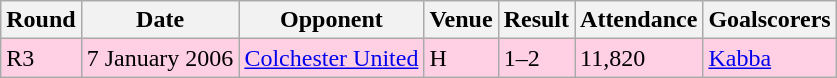<table class="wikitable">
<tr>
<th>Round</th>
<th>Date</th>
<th>Opponent</th>
<th>Venue</th>
<th>Result</th>
<th>Attendance</th>
<th>Goalscorers</th>
</tr>
<tr style="background-color: #ffd0e3;">
<td>R3</td>
<td>7 January 2006</td>
<td><a href='#'>Colchester United</a></td>
<td>H</td>
<td>1–2</td>
<td>11,820</td>
<td><a href='#'>Kabba</a></td>
</tr>
</table>
